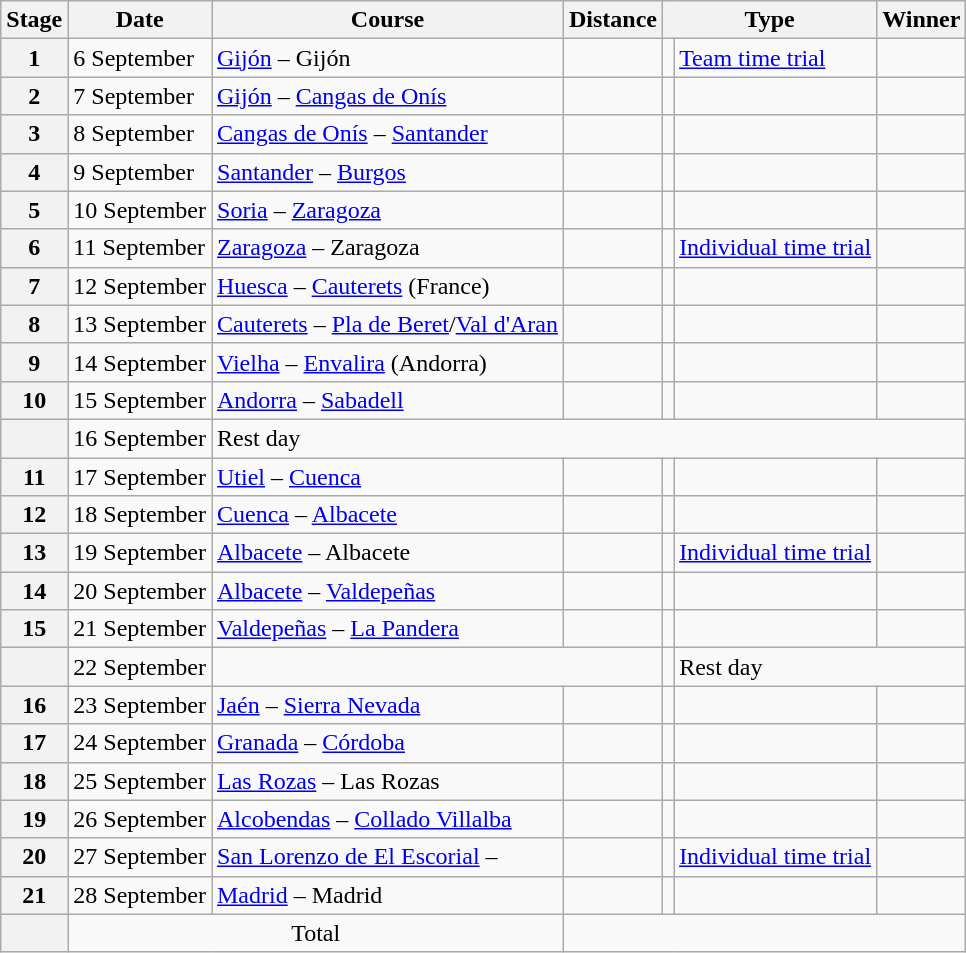<table class="wikitable">
<tr>
<th scope="col">Stage</th>
<th scope="col">Date</th>
<th scope="col">Course</th>
<th scope="col">Distance</th>
<th scope="col" colspan="2">Type</th>
<th scope="col">Winner</th>
</tr>
<tr>
<th scope="row">1</th>
<td>6 September</td>
<td><a href='#'>Gijón</a> – Gijón</td>
<td style="text-align:center;"></td>
<td></td>
<td><a href='#'>Team time trial</a></td>
<td></td>
</tr>
<tr>
<th scope="row">2</th>
<td>7 September</td>
<td><a href='#'>Gijón</a> – <a href='#'>Cangas de Onís</a></td>
<td style="text-align:center;"></td>
<td></td>
<td></td>
<td></td>
</tr>
<tr>
<th scope="row">3</th>
<td>8 September</td>
<td><a href='#'>Cangas de Onís</a> – <a href='#'>Santander</a></td>
<td style="text-align:center;"></td>
<td></td>
<td></td>
<td></td>
</tr>
<tr>
<th scope="row">4</th>
<td>9 September</td>
<td><a href='#'>Santander</a> – <a href='#'>Burgos</a></td>
<td style="text-align:center;"></td>
<td></td>
<td></td>
<td></td>
</tr>
<tr>
<th scope="row">5</th>
<td>10 September</td>
<td><a href='#'>Soria</a> – <a href='#'>Zaragoza</a></td>
<td style="text-align:center;"></td>
<td></td>
<td></td>
<td></td>
</tr>
<tr>
<th scope="row">6</th>
<td>11 September</td>
<td><a href='#'>Zaragoza</a> – Zaragoza</td>
<td style="text-align:center;"></td>
<td></td>
<td><a href='#'>Individual time trial</a></td>
<td></td>
</tr>
<tr>
<th scope="row">7</th>
<td>12 September</td>
<td><a href='#'>Huesca</a> – <a href='#'>Cauterets</a> (France)</td>
<td style="text-align:center;"></td>
<td></td>
<td></td>
<td></td>
</tr>
<tr>
<th scope="row">8</th>
<td>13 September</td>
<td><a href='#'>Cauterets</a> – <a href='#'>Pla de Beret</a>/<a href='#'>Val d'Aran</a></td>
<td style="text-align:center;"></td>
<td></td>
<td></td>
<td></td>
</tr>
<tr>
<th scope="row">9</th>
<td>14 September</td>
<td><a href='#'>Vielha</a> – <a href='#'>Envalira</a> (Andorra)</td>
<td style="text-align:center;"></td>
<td></td>
<td></td>
<td></td>
</tr>
<tr>
<th scope="row">10</th>
<td>15 September</td>
<td><a href='#'>Andorra</a> – <a href='#'>Sabadell</a></td>
<td style="text-align:center;"></td>
<td></td>
<td></td>
<td></td>
</tr>
<tr>
<th scope="row"></th>
<td style="text-align:center;">16 September</td>
<td colspan="5">Rest day</td>
</tr>
<tr>
<th scope="row">11</th>
<td>17 September</td>
<td><a href='#'>Utiel</a> – <a href='#'>Cuenca</a></td>
<td style="text-align:center;"></td>
<td></td>
<td></td>
<td></td>
</tr>
<tr>
<th scope="row">12</th>
<td>18 September</td>
<td><a href='#'>Cuenca</a> – <a href='#'>Albacete</a></td>
<td style="text-align:center;"></td>
<td></td>
<td></td>
<td></td>
</tr>
<tr>
<th scope="row">13</th>
<td>19 September</td>
<td><a href='#'>Albacete</a> – Albacete</td>
<td style="text-align:center;"></td>
<td></td>
<td><a href='#'>Individual time trial</a></td>
<td></td>
</tr>
<tr>
<th scope="row">14</th>
<td>20 September</td>
<td><a href='#'>Albacete</a> – <a href='#'>Valdepeñas</a></td>
<td style="text-align:center;"></td>
<td></td>
<td></td>
<td></td>
</tr>
<tr>
<th scope="row">15</th>
<td>21 September</td>
<td><a href='#'>Valdepeñas</a> – <a href='#'>La Pandera</a></td>
<td style="text-align:center;"></td>
<td></td>
<td></td>
<td></td>
</tr>
<tr>
<th scope="row"></th>
<td style="text-align:center;">22 September</td>
<td colspan="2"></td>
<td></td>
<td colspan="5">Rest day</td>
</tr>
<tr>
<th scope="row">16</th>
<td>23 September</td>
<td><a href='#'>Jaén</a> – <a href='#'>Sierra Nevada</a></td>
<td style="text-align:center;"></td>
<td></td>
<td></td>
<td></td>
</tr>
<tr>
<th scope="row">17</th>
<td>24 September</td>
<td><a href='#'>Granada</a> – <a href='#'>Córdoba</a></td>
<td style="text-align:center;"></td>
<td></td>
<td></td>
<td></td>
</tr>
<tr>
<th scope="row">18</th>
<td>25 September</td>
<td><a href='#'>Las Rozas</a> – Las Rozas</td>
<td style="text-align:center;"></td>
<td></td>
<td></td>
<td></td>
</tr>
<tr>
<th scope="row">19</th>
<td>26 September</td>
<td><a href='#'>Alcobendas</a> – <a href='#'>Collado Villalba</a></td>
<td style="text-align:center;"></td>
<td></td>
<td></td>
<td></td>
</tr>
<tr>
<th scope="row">20</th>
<td>27 September</td>
<td><a href='#'>San Lorenzo de El Escorial</a> – </td>
<td style="text-align:center;"></td>
<td></td>
<td><a href='#'>Individual time trial</a></td>
<td></td>
</tr>
<tr>
<th scope="row">21</th>
<td>28 September</td>
<td><a href='#'>Madrid</a> – Madrid</td>
<td style="text-align:center;"></td>
<td></td>
<td></td>
<td></td>
</tr>
<tr>
<th scope="row"></th>
<td colspan="2" style="text-align:center">Total</td>
<td colspan="6" style="text-align:center"></td>
</tr>
</table>
